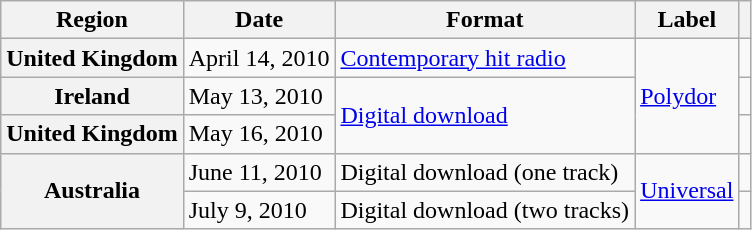<table class="wikitable plainrowheaders">
<tr>
<th scope="col">Region</th>
<th scope="col">Date</th>
<th scope="col">Format</th>
<th scope="col">Label</th>
<th scope="col"></th>
</tr>
<tr>
<th scope="row">United Kingdom</th>
<td>April 14, 2010</td>
<td><a href='#'>Contemporary hit radio</a></td>
<td rowspan="3"><a href='#'>Polydor</a></td>
<td align="center"></td>
</tr>
<tr>
<th scope="row">Ireland</th>
<td>May 13, 2010</td>
<td rowspan="2"><a href='#'>Digital download</a></td>
<td align="center"></td>
</tr>
<tr>
<th scope="row">United Kingdom</th>
<td>May 16, 2010</td>
<td align="center"></td>
</tr>
<tr>
<th scope="row" rowspan="2">Australia</th>
<td>June 11, 2010</td>
<td>Digital download (one track)</td>
<td rowspan="2"><a href='#'>Universal</a></td>
<td align="center"></td>
</tr>
<tr>
<td>July 9, 2010</td>
<td>Digital download (two tracks)</td>
<td align="center"></td>
</tr>
</table>
